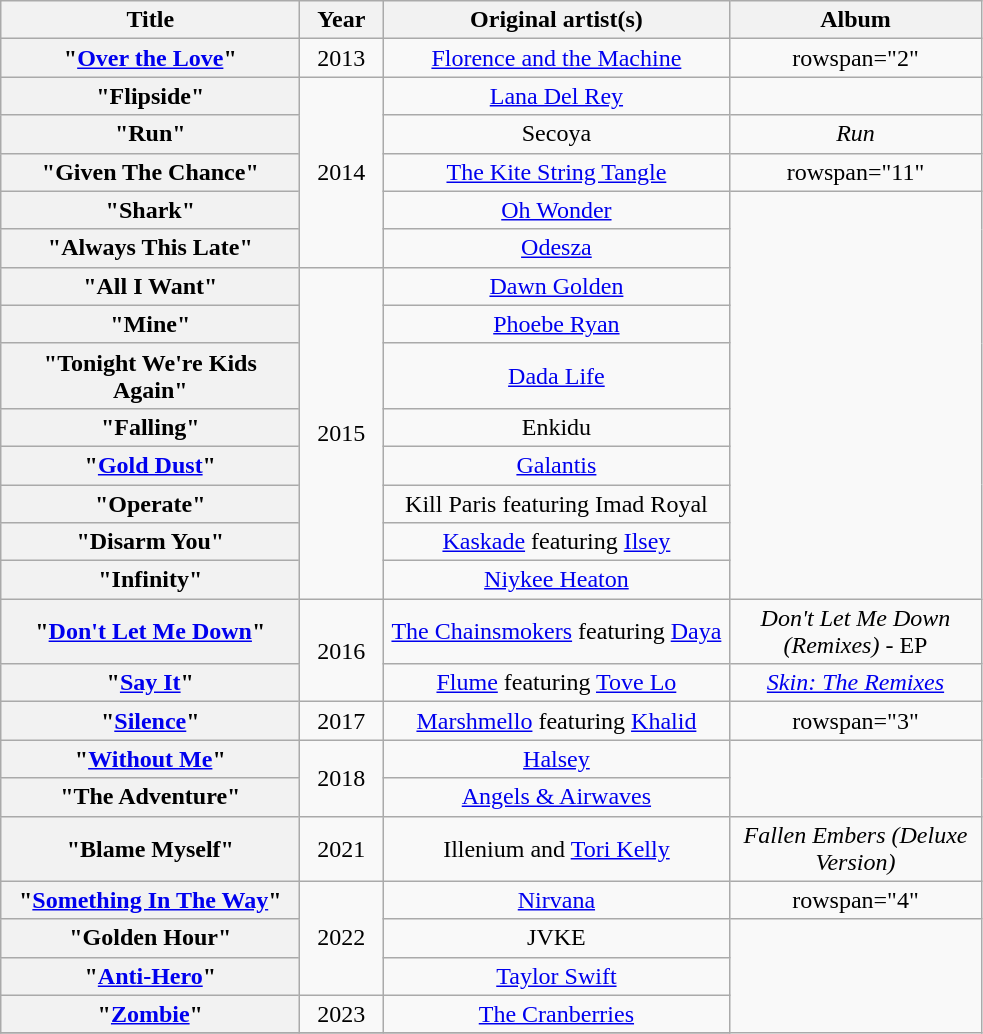<table class="wikitable plainrowheaders" style="text-align:center;">
<tr>
<th rowspan="1" style="width:12em;">Title</th>
<th rowspan="1" style="width:3em;">Year</th>
<th colspan="1" style="width:14em;">Original artist(s)</th>
<th rowspan="1" style="width:10em;">Album</th>
</tr>
<tr>
<th scope="row">"<a href='#'>Over the Love</a>"</th>
<td>2013</td>
<td><a href='#'>Florence and the Machine</a></td>
<td>rowspan="2" </td>
</tr>
<tr>
<th scope="row">"Flipside"</th>
<td rowspan="5">2014</td>
<td><a href='#'>Lana Del Rey</a></td>
</tr>
<tr>
<th scope="row">"Run"<br></th>
<td>Secoya</td>
<td><em>Run</em></td>
</tr>
<tr>
<th scope="row">"Given The Chance"</th>
<td><a href='#'>The Kite String Tangle</a></td>
<td>rowspan="11" </td>
</tr>
<tr>
<th scope="row">"Shark"</th>
<td><a href='#'>Oh Wonder</a></td>
</tr>
<tr>
<th scope="row">"Always This Late"</th>
<td><a href='#'>Odesza</a></td>
</tr>
<tr>
<th scope="row">"All I Want"</th>
<td rowspan="8">2015</td>
<td><a href='#'>Dawn Golden</a></td>
</tr>
<tr>
<th scope="row">"Mine"</th>
<td><a href='#'>Phoebe Ryan</a></td>
</tr>
<tr>
<th scope="row">"Tonight We're Kids Again"</th>
<td><a href='#'>Dada Life</a></td>
</tr>
<tr>
<th scope="row">"Falling"<br></th>
<td>Enkidu</td>
</tr>
<tr>
<th scope="row">"<a href='#'>Gold Dust</a>"</th>
<td><a href='#'>Galantis</a></td>
</tr>
<tr>
<th scope="row">"Operate"</th>
<td>Kill Paris featuring Imad Royal</td>
</tr>
<tr>
<th scope="row">"Disarm You"</th>
<td><a href='#'>Kaskade</a> featuring <a href='#'>Ilsey</a></td>
</tr>
<tr>
<th scope="row">"Infinity"</th>
<td><a href='#'>Niykee Heaton</a></td>
</tr>
<tr>
<th scope="row">"<a href='#'>Don't Let Me Down</a>"</th>
<td rowspan="2">2016</td>
<td><a href='#'>The Chainsmokers</a> featuring <a href='#'>Daya</a></td>
<td><em>Don't Let Me Down (Remixes)</em> - EP</td>
</tr>
<tr>
<th scope="row">"<a href='#'>Say It</a>"</th>
<td><a href='#'>Flume</a> featuring <a href='#'>Tove Lo</a></td>
<td><em><a href='#'>Skin: The Remixes</a></em></td>
</tr>
<tr>
<th scope="row">"<a href='#'>Silence</a>"</th>
<td>2017</td>
<td><a href='#'>Marshmello</a> featuring <a href='#'>Khalid</a></td>
<td>rowspan="3" </td>
</tr>
<tr>
<th scope="row">"<a href='#'>Without Me</a>"</th>
<td rowspan="2">2018</td>
<td><a href='#'>Halsey</a></td>
</tr>
<tr>
<th scope="row">"The Adventure"</th>
<td><a href='#'>Angels & Airwaves</a></td>
</tr>
<tr>
<th scope="row">"Blame Myself" <br></th>
<td>2021</td>
<td>Illenium and <a href='#'>Tori Kelly</a></td>
<td><em>Fallen Embers (Deluxe Version)</em></td>
</tr>
<tr>
<th scope="row">"<a href='#'>Something In The Way</a>"</th>
<td rowspan="3">2022</td>
<td><a href='#'>Nirvana</a></td>
<td>rowspan="4" </td>
</tr>
<tr>
<th scope="row">"Golden Hour" <br></th>
<td>JVKE</td>
</tr>
<tr>
<th scope="row">"<a href='#'>Anti-Hero</a>"</th>
<td><a href='#'>Taylor Swift</a></td>
</tr>
<tr>
<th scope="row">"<a href='#'>Zombie</a>" <br></th>
<td rowspan="1">2023</td>
<td><a href='#'>The Cranberries</a></td>
</tr>
<tr>
</tr>
</table>
